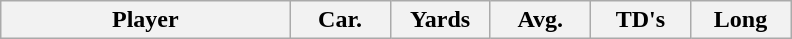<table class="wikitable sortable">
<tr>
<th bgcolor="#DDDDFF" width="26%">Player</th>
<th bgcolor="#DDDDFF" width="9%">Car.</th>
<th bgcolor="#DDDDFF" width="9%">Yards</th>
<th bgcolor="#DDDDFF" width="9%">Avg.</th>
<th bgcolor="#DDDDFF" width="9%">TD's</th>
<th bgcolor="#DDDDFF" width="9%">Long</th>
</tr>
</table>
